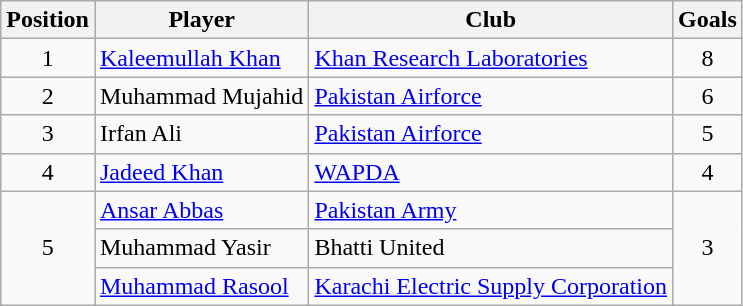<table class="wikitable" style="text-align:center">
<tr>
<th>Position</th>
<th>Player</th>
<th>Club</th>
<th>Goals</th>
</tr>
<tr>
<td>1</td>
<td align="left"><a href='#'>Kaleemullah Khan</a></td>
<td align="left"><a href='#'>Khan Research Laboratories</a></td>
<td>8</td>
</tr>
<tr>
<td>2</td>
<td align="left">Muhammad Mujahid</td>
<td align="left"><a href='#'>Pakistan Airforce</a></td>
<td>6</td>
</tr>
<tr>
<td>3</td>
<td align="left">Irfan Ali</td>
<td align="left"><a href='#'>Pakistan Airforce</a></td>
<td>5</td>
</tr>
<tr>
<td>4</td>
<td align="left"><a href='#'>Jadeed Khan</a></td>
<td align="left"><a href='#'>WAPDA</a></td>
<td>4</td>
</tr>
<tr>
<td rowspan="3">5</td>
<td align="left"><a href='#'>Ansar Abbas</a></td>
<td align="left"><a href='#'>Pakistan Army</a></td>
<td rowspan="3">3</td>
</tr>
<tr>
<td align="left">Muhammad Yasir</td>
<td align="left">Bhatti United</td>
</tr>
<tr>
<td align="left"><a href='#'>Muhammad Rasool</a></td>
<td align="left"><a href='#'>Karachi Electric Supply Corporation</a></td>
</tr>
</table>
